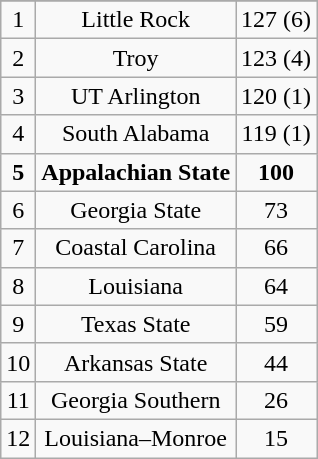<table class="wikitable">
<tr align="center">
</tr>
<tr align="center">
<td>1</td>
<td>Little Rock</td>
<td>127 (6)</td>
</tr>
<tr align="center">
<td>2</td>
<td>Troy</td>
<td>123 (4)</td>
</tr>
<tr align="center">
<td>3</td>
<td>UT Arlington</td>
<td>120 (1)</td>
</tr>
<tr align="center">
<td>4</td>
<td>South Alabama</td>
<td>119 (1)</td>
</tr>
<tr align="center">
<td><strong>5</strong></td>
<td><strong>Appalachian State</strong></td>
<td><strong>100</strong></td>
</tr>
<tr align="center">
<td>6</td>
<td>Georgia State</td>
<td>73</td>
</tr>
<tr align="center">
<td>7</td>
<td>Coastal Carolina</td>
<td>66</td>
</tr>
<tr align="center">
<td>8</td>
<td>Louisiana</td>
<td>64</td>
</tr>
<tr align="center">
<td>9</td>
<td>Texas State</td>
<td>59</td>
</tr>
<tr align="center">
<td>10</td>
<td>Arkansas State</td>
<td>44</td>
</tr>
<tr align="center">
<td>11</td>
<td>Georgia Southern</td>
<td>26</td>
</tr>
<tr align="center">
<td>12</td>
<td>Louisiana–Monroe</td>
<td>15</td>
</tr>
</table>
